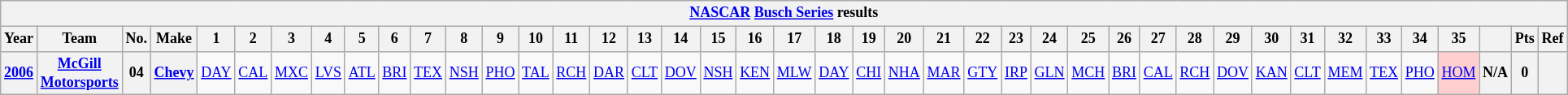<table class="wikitable" style="text-align:center; font-size:75%">
<tr>
<th colspan=42><a href='#'>NASCAR</a> <a href='#'>Busch Series</a> results</th>
</tr>
<tr>
<th>Year</th>
<th>Team</th>
<th>No.</th>
<th>Make</th>
<th>1</th>
<th>2</th>
<th>3</th>
<th>4</th>
<th>5</th>
<th>6</th>
<th>7</th>
<th>8</th>
<th>9</th>
<th>10</th>
<th>11</th>
<th>12</th>
<th>13</th>
<th>14</th>
<th>15</th>
<th>16</th>
<th>17</th>
<th>18</th>
<th>19</th>
<th>20</th>
<th>21</th>
<th>22</th>
<th>23</th>
<th>24</th>
<th>25</th>
<th>26</th>
<th>27</th>
<th>28</th>
<th>29</th>
<th>30</th>
<th>31</th>
<th>32</th>
<th>33</th>
<th>34</th>
<th>35</th>
<th></th>
<th>Pts</th>
<th>Ref</th>
</tr>
<tr>
<th><a href='#'>2006</a></th>
<th><a href='#'>McGill Motorsports</a></th>
<th>04</th>
<th><a href='#'>Chevy</a></th>
<td><a href='#'>DAY</a></td>
<td><a href='#'>CAL</a></td>
<td><a href='#'>MXC</a></td>
<td><a href='#'>LVS</a></td>
<td><a href='#'>ATL</a></td>
<td><a href='#'>BRI</a></td>
<td><a href='#'>TEX</a></td>
<td><a href='#'>NSH</a></td>
<td><a href='#'>PHO</a></td>
<td><a href='#'>TAL</a></td>
<td><a href='#'>RCH</a></td>
<td><a href='#'>DAR</a></td>
<td><a href='#'>CLT</a></td>
<td><a href='#'>DOV</a></td>
<td><a href='#'>NSH</a></td>
<td><a href='#'>KEN</a></td>
<td><a href='#'>MLW</a></td>
<td><a href='#'>DAY</a></td>
<td><a href='#'>CHI</a></td>
<td><a href='#'>NHA</a></td>
<td><a href='#'>MAR</a></td>
<td><a href='#'>GTY</a></td>
<td><a href='#'>IRP</a></td>
<td><a href='#'>GLN</a></td>
<td><a href='#'>MCH</a></td>
<td><a href='#'>BRI</a></td>
<td><a href='#'>CAL</a></td>
<td><a href='#'>RCH</a></td>
<td><a href='#'>DOV</a></td>
<td><a href='#'>KAN</a></td>
<td><a href='#'>CLT</a></td>
<td><a href='#'>MEM</a></td>
<td><a href='#'>TEX</a></td>
<td><a href='#'>PHO</a></td>
<td style="background:#FFCFCF;"><a href='#'>HOM</a><br></td>
<th>N/A</th>
<th>0</th>
<th></th>
</tr>
</table>
